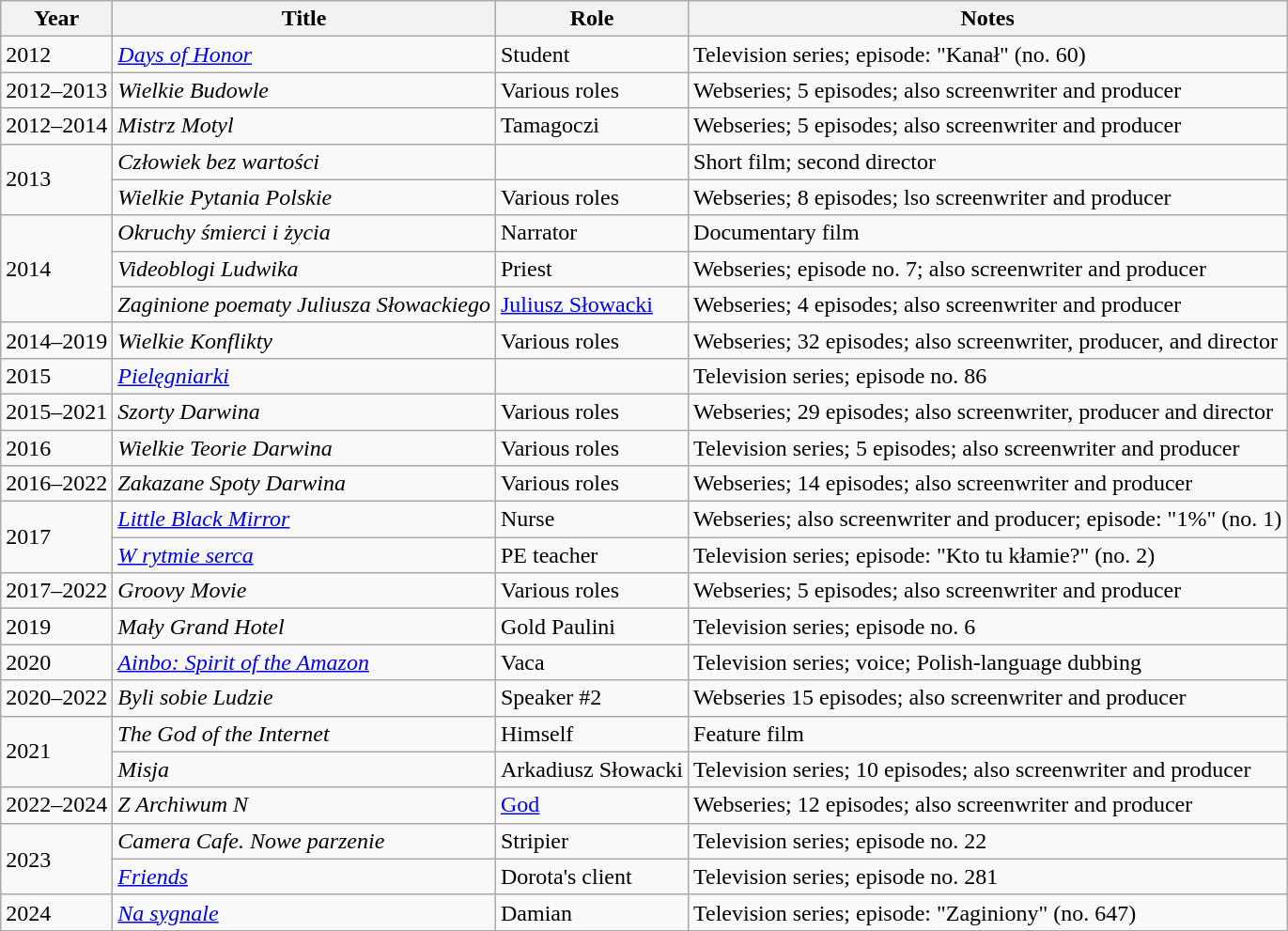<table class="wikitable plainrowheaders sortable">
<tr>
<th scope="col">Year</th>
<th scope="col">Title</th>
<th scope="col">Role</th>
<th scope="col" class="unsortable">Notes</th>
</tr>
<tr>
<td>2012</td>
<td><em><a href='#'>Days of Honor</a></em></td>
<td>Student</td>
<td>Television series; episode: "Kanał" (no. 60)</td>
</tr>
<tr>
<td>2012–2013</td>
<td><em>Wielkie Budowle</em></td>
<td>Various roles</td>
<td>Webseries; 5 episodes; also screenwriter and producer</td>
</tr>
<tr>
<td>2012–2014</td>
<td><em>Mistrz Motyl</em></td>
<td>Tamagoczi</td>
<td>Webseries; 5 episodes; also screenwriter and producer</td>
</tr>
<tr>
<td rowspan=2>2013</td>
<td><em>Człowiek bez wartości</em></td>
<td></td>
<td>Short film; second director</td>
</tr>
<tr>
<td><em>Wielkie Pytania Polskie</em></td>
<td>Various roles</td>
<td>Webseries; 8 episodes; lso screenwriter and producer</td>
</tr>
<tr>
<td rowspan=3>2014</td>
<td><em>Okruchy śmierci i życia</em></td>
<td>Narrator</td>
<td>Documentary film</td>
</tr>
<tr>
<td><em>Videoblogi Ludwika</em></td>
<td>Priest</td>
<td>Webseries; episode no. 7; also screenwriter and producer</td>
</tr>
<tr>
<td><em>Zaginione poematy Juliusza Słowackiego</em></td>
<td><a href='#'>Juliusz Słowacki</a></td>
<td>Webseries; 4 episodes; also screenwriter and producer</td>
</tr>
<tr>
<td>2014–2019</td>
<td><em>Wielkie Konflikty</em></td>
<td>Various roles</td>
<td>Webseries; 32 episodes; also screenwriter, producer, and director</td>
</tr>
<tr>
<td>2015</td>
<td><em><a href='#'>Pielęgniarki</a></em></td>
<td></td>
<td>Television series; episode no. 86</td>
</tr>
<tr>
<td>2015–2021</td>
<td><em>Szorty Darwina</em></td>
<td>Various roles</td>
<td>Webseries; 29 episodes; also screenwriter, producer and director</td>
</tr>
<tr>
<td>2016</td>
<td><em>Wielkie Teorie Darwina</em></td>
<td>Various roles</td>
<td>Television series; 5 episodes; also screenwriter and producer</td>
</tr>
<tr>
<td>2016–2022</td>
<td><em>Zakazane Spoty Darwina</em></td>
<td>Various roles</td>
<td>Webseries; 14 episodes; also screenwriter and producer</td>
</tr>
<tr>
<td rowspan=2>2017</td>
<td><em><a href='#'>Little Black Mirror</a></em></td>
<td>Nurse</td>
<td>Webseries; also screenwriter and producer; episode: "1%" (no. 1)</td>
</tr>
<tr>
<td><em><a href='#'>W rytmie serca</a></em></td>
<td>PE teacher</td>
<td>Television series; episode: "Kto tu kłamie?" (no. 2)</td>
</tr>
<tr>
<td>2017–2022</td>
<td><em>Groovy Movie</em></td>
<td>Various roles</td>
<td>Webseries; 5 episodes; also screenwriter and producer</td>
</tr>
<tr>
<td>2019</td>
<td><em>Mały Grand Hotel</em></td>
<td>Gold Paulini</td>
<td>Television series; episode no. 6</td>
</tr>
<tr>
<td>2020</td>
<td><em><a href='#'>Ainbo: Spirit of the Amazon</a></em></td>
<td>Vaca</td>
<td>Television series; voice; Polish-language dubbing</td>
</tr>
<tr>
<td>2020–2022</td>
<td><em>Byli sobie Ludzie</em></td>
<td>Speaker #2</td>
<td>Webseries 15 episodes; also screenwriter and producer</td>
</tr>
<tr>
<td rowspan=2>2021</td>
<td><em>The God of the Internet</em></td>
<td>Himself</td>
<td>Feature film</td>
</tr>
<tr>
<td><em>Misja</em></td>
<td>Arkadiusz Słowacki</td>
<td>Television series; 10 episodes; also screenwriter and producer</td>
</tr>
<tr>
<td>2022–2024</td>
<td><em>Z Archiwum N</em></td>
<td><a href='#'>God</a></td>
<td>Webseries; 12 episodes; also screenwriter and producer</td>
</tr>
<tr>
<td rowspan=2>2023</td>
<td><em>Camera Cafe. Nowe parzenie</em></td>
<td>Stripier</td>
<td>Television series; episode no. 22</td>
</tr>
<tr>
<td><em><a href='#'>Friends</a></em></td>
<td>Dorota's client</td>
<td>Television series; episode no. 281</td>
</tr>
<tr>
<td>2024</td>
<td><em><a href='#'>Na sygnale</a></em></td>
<td>Damian</td>
<td>Television series; episode: "Zaginiony" (no. 647)</td>
</tr>
<tr>
</tr>
</table>
